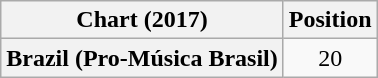<table class="wikitable plainrowheaders">
<tr>
<th scope="col">Chart (2017)</th>
<th scope="col">Position</th>
</tr>
<tr>
<th scope="row">Brazil (Pro-Música Brasil)</th>
<td style="text-align:center;">20</td>
</tr>
</table>
